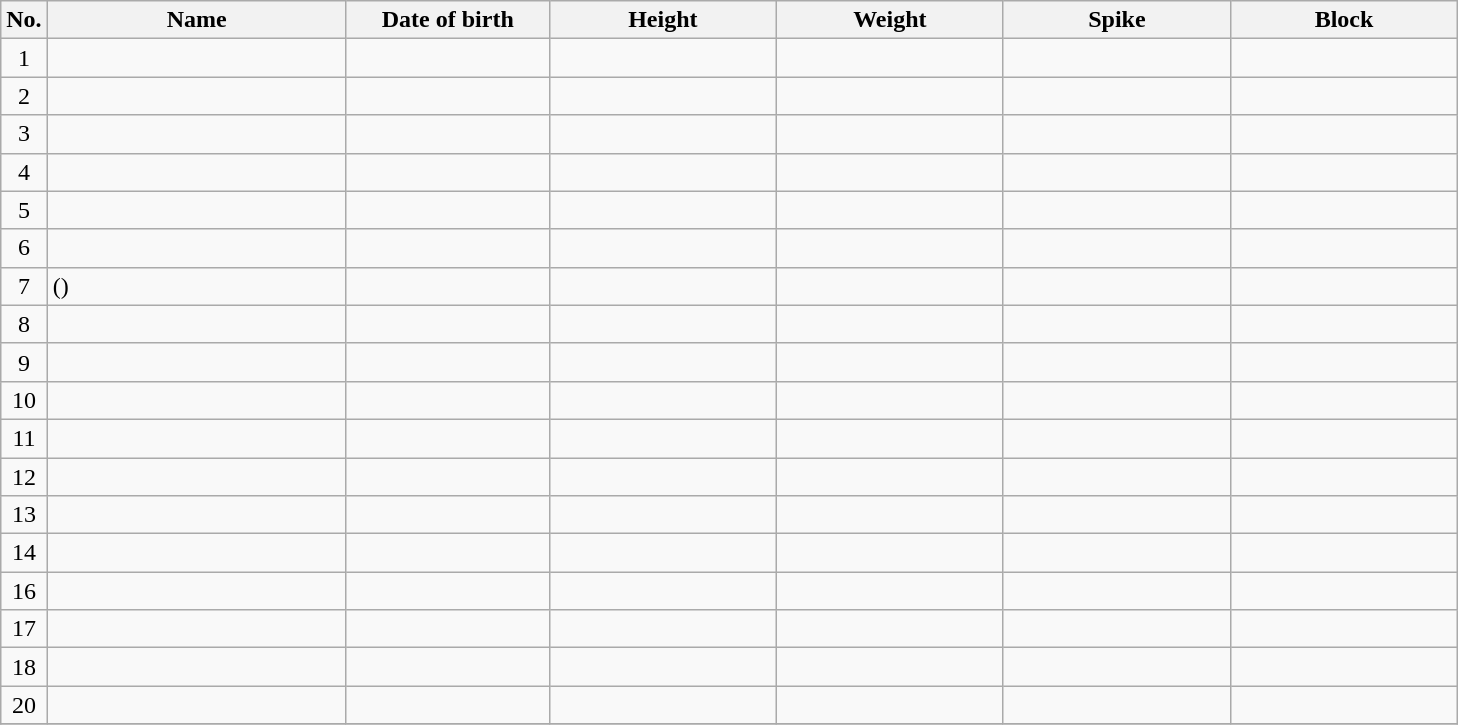<table class="wikitable sortable" style="font-size:100%; text-align:center;">
<tr>
<th>No.</th>
<th style="width:12em">Name</th>
<th style="width:8em">Date of birth</th>
<th style="width:9em">Height</th>
<th style="width:9em">Weight</th>
<th style="width:9em">Spike</th>
<th style="width:9em">Block</th>
</tr>
<tr>
<td>1</td>
<td align=left> </td>
<td align=right></td>
<td></td>
<td></td>
<td></td>
<td></td>
</tr>
<tr>
<td>2</td>
<td align=left> </td>
<td align=right></td>
<td></td>
<td></td>
<td></td>
<td></td>
</tr>
<tr>
<td>3</td>
<td align=left> </td>
<td align=right></td>
<td></td>
<td></td>
<td></td>
<td></td>
</tr>
<tr>
<td>4</td>
<td align=left> </td>
<td align=right></td>
<td></td>
<td></td>
<td></td>
<td></td>
</tr>
<tr>
<td>5</td>
<td align=left> </td>
<td align=right></td>
<td></td>
<td></td>
<td></td>
<td></td>
</tr>
<tr>
<td>6</td>
<td align=left> </td>
<td align=right></td>
<td></td>
<td></td>
<td></td>
<td></td>
</tr>
<tr>
<td>7</td>
<td align=left>  ()</td>
<td align=right></td>
<td></td>
<td></td>
<td></td>
<td></td>
</tr>
<tr>
<td>8</td>
<td align=left> </td>
<td align=right></td>
<td></td>
<td></td>
<td></td>
<td></td>
</tr>
<tr>
<td>9</td>
<td align=left> </td>
<td align=right></td>
<td></td>
<td></td>
<td></td>
<td></td>
</tr>
<tr>
<td>10</td>
<td align=left> </td>
<td align=right></td>
<td></td>
<td></td>
<td></td>
<td></td>
</tr>
<tr>
<td>11</td>
<td align=left> </td>
<td align=right></td>
<td></td>
<td></td>
<td></td>
<td></td>
</tr>
<tr>
<td>12</td>
<td align=left> </td>
<td align=right></td>
<td></td>
<td></td>
<td></td>
<td></td>
</tr>
<tr>
<td>13</td>
<td align=left> </td>
<td align=right></td>
<td></td>
<td></td>
<td></td>
<td></td>
</tr>
<tr>
<td>14</td>
<td align=left> </td>
<td align=right></td>
<td></td>
<td></td>
<td></td>
<td></td>
</tr>
<tr>
<td>16</td>
<td align=left> </td>
<td align=right></td>
<td></td>
<td></td>
<td></td>
<td></td>
</tr>
<tr>
<td>17</td>
<td align=left> </td>
<td align=right></td>
<td></td>
<td></td>
<td></td>
<td></td>
</tr>
<tr>
<td>18</td>
<td align=left> </td>
<td align=right></td>
<td></td>
<td></td>
<td></td>
<td></td>
</tr>
<tr>
<td>20</td>
<td align=left> </td>
<td align=right></td>
<td></td>
<td></td>
<td></td>
<td></td>
</tr>
<tr>
</tr>
</table>
